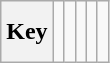<table class="wikitable" style="height:2.6em">
<tr>
<th>Key</th>
<td></td>
<td></td>
<td></td>
<td></td>
<td></td>
</tr>
</table>
